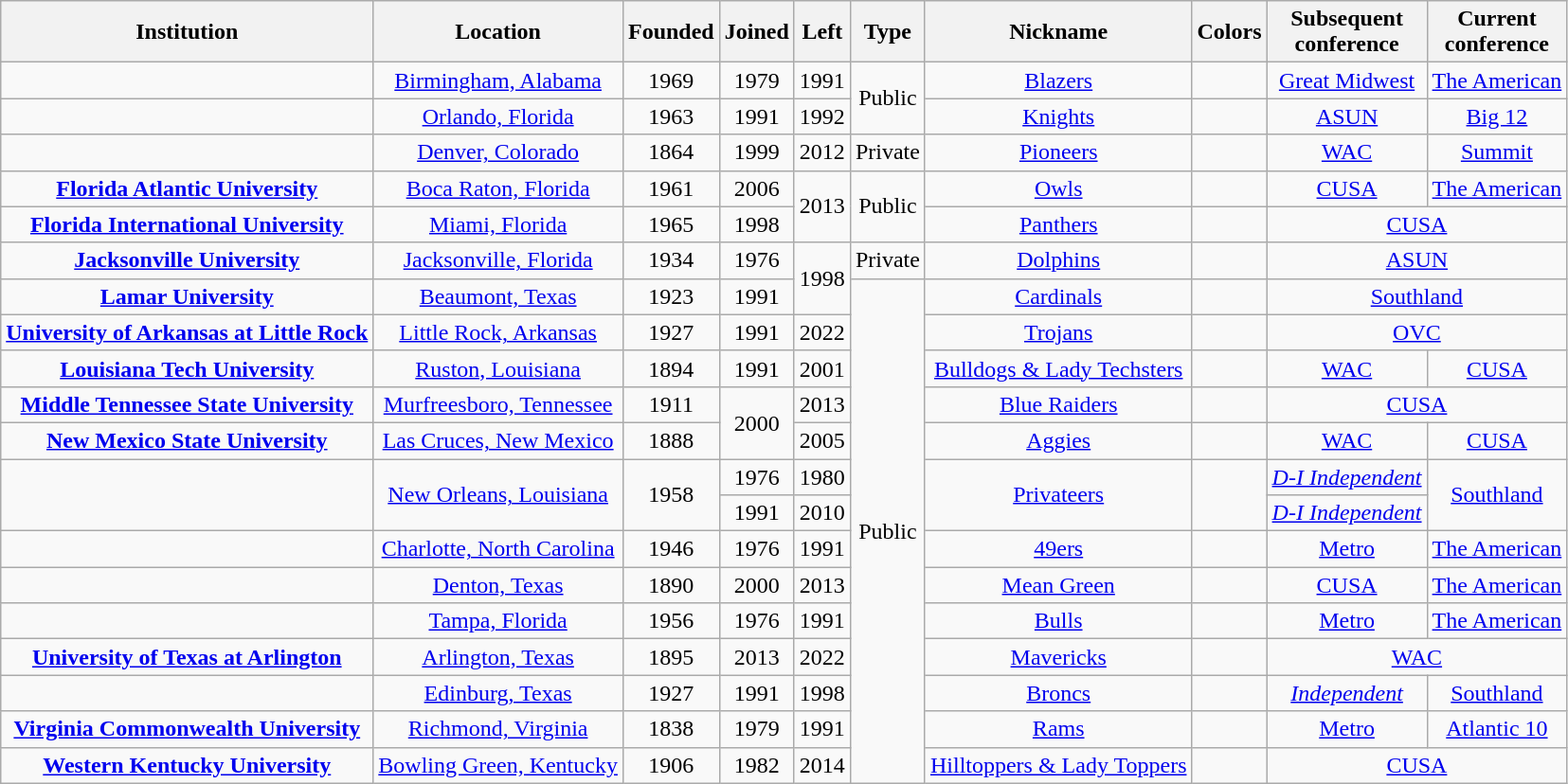<table class="wikitable sortable" style="text-align:center">
<tr>
<th>Institution</th>
<th>Location</th>
<th>Founded</th>
<th>Joined</th>
<th>Left</th>
<th>Type</th>
<th>Nickname</th>
<th class="unsortable">Colors</th>
<th>Subsequent<br>conference</th>
<th>Current<br>conference</th>
</tr>
<tr>
<td></td>
<td><a href='#'>Birmingham, Alabama</a></td>
<td>1969</td>
<td>1979</td>
<td>1991</td>
<td rowspan="2">Public</td>
<td><a href='#'>Blazers</a></td>
<td></td>
<td><a href='#'>Great Midwest</a></td>
<td><a href='#'>The American</a></td>
</tr>
<tr>
<td></td>
<td><a href='#'>Orlando, Florida</a></td>
<td>1963</td>
<td>1991</td>
<td>1992</td>
<td><a href='#'>Knights</a></td>
<td></td>
<td><a href='#'>ASUN</a></td>
<td><a href='#'>Big 12</a></td>
</tr>
<tr>
<td></td>
<td><a href='#'>Denver, Colorado</a></td>
<td>1864</td>
<td>1999</td>
<td>2012</td>
<td>Private</td>
<td><a href='#'>Pioneers</a></td>
<td></td>
<td><a href='#'>WAC</a></td>
<td><a href='#'>Summit</a></td>
</tr>
<tr>
<td><strong><a href='#'>Florida Atlantic University</a></strong></td>
<td><a href='#'>Boca Raton, Florida</a></td>
<td>1961</td>
<td>2006</td>
<td rowspan="2">2013</td>
<td rowspan="2">Public</td>
<td><a href='#'>Owls</a></td>
<td></td>
<td><a href='#'>CUSA</a></td>
<td><a href='#'>The American</a></td>
</tr>
<tr>
<td><strong><a href='#'>Florida International University</a></strong></td>
<td><a href='#'>Miami, Florida</a></td>
<td>1965</td>
<td>1998</td>
<td><a href='#'>Panthers</a></td>
<td></td>
<td colspan=2><a href='#'>CUSA</a></td>
</tr>
<tr>
<td><strong><a href='#'>Jacksonville University</a></strong></td>
<td><a href='#'>Jacksonville, Florida</a></td>
<td>1934</td>
<td>1976</td>
<td rowspan="2">1998</td>
<td>Private</td>
<td><a href='#'>Dolphins</a></td>
<td></td>
<td colspan=2><a href='#'>ASUN</a></td>
</tr>
<tr>
<td><strong><a href='#'>Lamar University</a></strong></td>
<td><a href='#'>Beaumont, Texas</a></td>
<td>1923</td>
<td>1991</td>
<td rowspan="15">Public</td>
<td><a href='#'>Cardinals</a></td>
<td></td>
<td colspan=2><a href='#'>Southland</a></td>
</tr>
<tr>
<td><strong><a href='#'>University of Arkansas at Little Rock</a></strong></td>
<td><a href='#'>Little Rock, Arkansas</a></td>
<td>1927</td>
<td>1991</td>
<td>2022</td>
<td><a href='#'>Trojans</a></td>
<td></td>
<td colspan=2><a href='#'>OVC</a></td>
</tr>
<tr>
<td><strong><a href='#'>Louisiana Tech University</a></strong></td>
<td><a href='#'>Ruston, Louisiana</a></td>
<td>1894</td>
<td>1991</td>
<td>2001</td>
<td><a href='#'>Bulldogs & Lady Techsters</a></td>
<td></td>
<td><a href='#'>WAC</a></td>
<td><a href='#'>CUSA</a></td>
</tr>
<tr>
<td><strong><a href='#'>Middle Tennessee State University</a></strong></td>
<td><a href='#'>Murfreesboro, Tennessee</a></td>
<td>1911</td>
<td rowspan="2">2000</td>
<td>2013</td>
<td><a href='#'>Blue Raiders</a></td>
<td></td>
<td colspan=2><a href='#'>CUSA</a></td>
</tr>
<tr>
<td><strong><a href='#'>New Mexico State University</a></strong></td>
<td><a href='#'>Las Cruces, New Mexico</a></td>
<td>1888</td>
<td>2005</td>
<td><a href='#'>Aggies</a></td>
<td></td>
<td><a href='#'>WAC</a></td>
<td><a href='#'>CUSA</a></td>
</tr>
<tr>
<td rowspan="2"></td>
<td rowspan="2"><a href='#'>New Orleans, Louisiana</a></td>
<td rowspan="2">1958</td>
<td>1976</td>
<td>1980</td>
<td rowspan="2"><a href='#'>Privateers</a></td>
<td rowspan="2"></td>
<td><em><a href='#'>D-I Independent</a></em></td>
<td rowspan="2"><a href='#'>Southland</a></td>
</tr>
<tr>
<td>1991</td>
<td>2010</td>
<td><em><a href='#'>D-I Independent</a></em></td>
</tr>
<tr>
<td></td>
<td><a href='#'>Charlotte, North Carolina</a></td>
<td>1946</td>
<td>1976</td>
<td>1991</td>
<td><a href='#'>49ers</a></td>
<td></td>
<td><a href='#'>Metro</a></td>
<td><a href='#'>The American</a></td>
</tr>
<tr>
<td></td>
<td><a href='#'>Denton, Texas</a></td>
<td>1890</td>
<td>2000</td>
<td>2013</td>
<td><a href='#'>Mean Green</a></td>
<td></td>
<td><a href='#'>CUSA</a></td>
<td><a href='#'>The American</a></td>
</tr>
<tr>
<td></td>
<td><a href='#'>Tampa, Florida</a></td>
<td>1956</td>
<td>1976</td>
<td>1991</td>
<td><a href='#'>Bulls</a></td>
<td></td>
<td><a href='#'>Metro</a></td>
<td><a href='#'>The American</a></td>
</tr>
<tr>
<td><strong><a href='#'>University of Texas at Arlington</a></strong></td>
<td><a href='#'>Arlington, Texas</a></td>
<td>1895</td>
<td>2013</td>
<td>2022</td>
<td><a href='#'>Mavericks</a></td>
<td></td>
<td colspan=2><a href='#'>WAC</a></td>
</tr>
<tr>
<td></td>
<td><a href='#'>Edinburg, Texas</a></td>
<td>1927</td>
<td>1991</td>
<td>1998</td>
<td><a href='#'>Broncs</a></td>
<td></td>
<td><em><a href='#'>Independent</a></em></td>
<td><a href='#'>Southland</a><br></td>
</tr>
<tr>
<td><strong><a href='#'>Virginia Commonwealth University</a></strong></td>
<td><a href='#'>Richmond, Virginia</a></td>
<td>1838</td>
<td>1979</td>
<td>1991</td>
<td><a href='#'>Rams</a></td>
<td></td>
<td><a href='#'>Metro</a></td>
<td><a href='#'>Atlantic 10</a></td>
</tr>
<tr>
<td><strong><a href='#'>Western Kentucky University</a></strong></td>
<td><a href='#'>Bowling Green, Kentucky</a></td>
<td>1906</td>
<td>1982</td>
<td>2014</td>
<td nowrap="nowrap"><a href='#'>Hilltoppers & Lady Toppers</a></td>
<td></td>
<td colspan=2><a href='#'>CUSA</a></td>
</tr>
</table>
